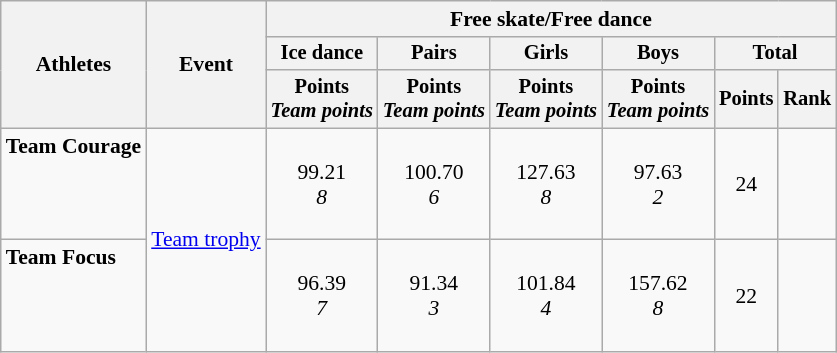<table class="wikitable" style="font-size:90%">
<tr>
<th rowspan=3>Athletes</th>
<th rowspan=3>Event</th>
<th colspan=6>Free skate/Free dance</th>
</tr>
<tr style="font-size:95%">
<th>Ice dance</th>
<th>Pairs</th>
<th>Girls</th>
<th>Boys</th>
<th colspan=2>Total</th>
</tr>
<tr style="font-size:95%">
<th>Points<br><em>Team points</em></th>
<th>Points<br><em>Team points</em></th>
<th>Points<br><em>Team points</em></th>
<th>Points<br><em>Team points</em></th>
<th>Points</th>
<th>Rank</th>
</tr>
<tr align=center>
<td align=left><strong>Team Courage</strong><br><strong><br><br><br></strong></td>
<td rowspan=2 align=left><a href='#'>Team trophy</a></td>
<td>99.21<br><em>8</em></td>
<td>100.70<br><em>6</em></td>
<td>127.63<br><em>8</em></td>
<td>97.63<br><em>2</em></td>
<td>24</td>
<td></td>
</tr>
<tr align=center>
<td align=left><strong>Team Focus</strong><br><strong><br><br><br></strong></td>
<td>96.39<br><em>7</em></td>
<td>91.34<br><em>3</em></td>
<td>101.84<br><em>4</em></td>
<td>157.62<br><em>8</em></td>
<td>22</td>
<td></td>
</tr>
</table>
